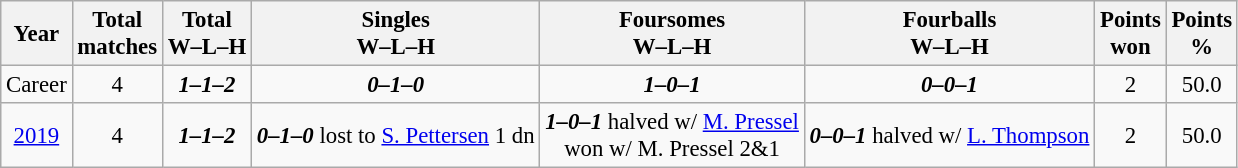<table class="wikitable" style="text-align:center; font-size: 95%;">
<tr>
<th>Year</th>
<th>Total<br>matches</th>
<th>Total<br>W–L–H</th>
<th>Singles<br>W–L–H</th>
<th>Foursomes<br>W–L–H</th>
<th>Fourballs<br>W–L–H</th>
<th>Points<br>won</th>
<th>Points<br>%</th>
</tr>
<tr>
<td>Career</td>
<td>4</td>
<td><strong><em>1–1–2</em></strong></td>
<td><strong><em>0–1–0</em></strong></td>
<td><strong><em>1–0–1</em></strong></td>
<td><strong><em>0–0–1</em></strong></td>
<td>2</td>
<td>50.0</td>
</tr>
<tr>
<td><a href='#'>2019</a></td>
<td>4</td>
<td><strong><em>1–1–2</em></strong></td>
<td><strong><em>0–1–0</em></strong> lost to <a href='#'>S. Pettersen</a> 1 dn</td>
<td><strong><em>1–0–1</em></strong> halved w/ <a href='#'>M. Pressel</a> <br>won w/ M. Pressel 2&1</td>
<td><strong><em>0–0–1</em></strong> halved w/ <a href='#'>L. Thompson</a></td>
<td>2</td>
<td>50.0</td>
</tr>
</table>
